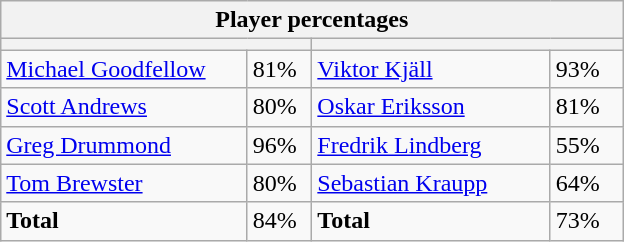<table class="wikitable">
<tr>
<th colspan=4 width=400>Player percentages</th>
</tr>
<tr>
<th colspan=2 width=200></th>
<th colspan=2 width=200></th>
</tr>
<tr>
<td><a href='#'>Michael Goodfellow</a></td>
<td>81%</td>
<td><a href='#'>Viktor Kjäll</a></td>
<td>93%</td>
</tr>
<tr>
<td><a href='#'>Scott Andrews</a></td>
<td>80%</td>
<td><a href='#'>Oskar Eriksson</a></td>
<td>81%</td>
</tr>
<tr>
<td><a href='#'>Greg Drummond</a></td>
<td>96%</td>
<td><a href='#'>Fredrik Lindberg</a></td>
<td>55%</td>
</tr>
<tr>
<td><a href='#'>Tom Brewster</a></td>
<td>80%</td>
<td><a href='#'>Sebastian Kraupp</a></td>
<td>64%</td>
</tr>
<tr>
<td><strong>Total</strong></td>
<td>84%</td>
<td><strong>Total</strong></td>
<td>73%</td>
</tr>
</table>
